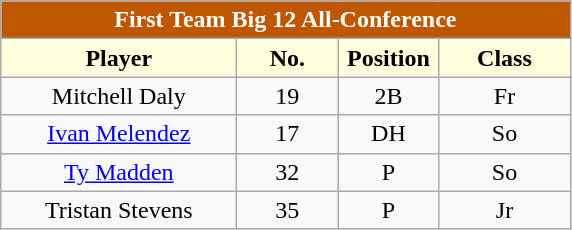<table class="wikitable" style="text-align:center">
<tr>
<td colspan="5" style= "background: #BF5700; color:white"><strong>First Team Big 12 All-Conference</strong></td>
</tr>
<tr>
<th style="width:150px; background: #ffffdd;">Player</th>
<th style="width:60px; background: #ffffdd;">No.</th>
<th style="width:60px; background: #ffffdd;">Position</th>
<th style="width:80px; background: #ffffdd;">Class</th>
</tr>
<tr>
<td>Mitchell Daly</td>
<td>19</td>
<td>2B</td>
<td>Fr</td>
</tr>
<tr>
<td><a href='#'>Ivan Melendez</a></td>
<td>17</td>
<td>DH</td>
<td>So</td>
</tr>
<tr>
<td><a href='#'>Ty Madden</a></td>
<td>32</td>
<td>P</td>
<td>So</td>
</tr>
<tr>
<td>Tristan Stevens</td>
<td>35</td>
<td>P</td>
<td>Jr</td>
</tr>
</table>
